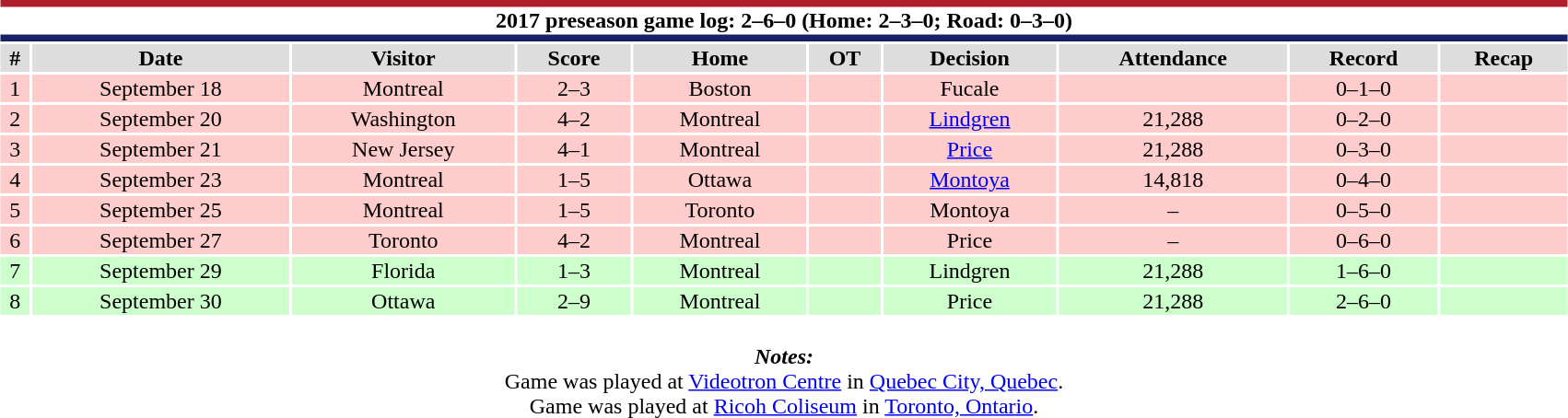<table class="toccolours collapsible collapsed" style="width:90%; clear:both; margin:1.5em auto; text-align:center;">
<tr>
<th colspan="10" style="background:#fff; border-top:#af1e2d 5px solid; border-bottom:#192168 5px solid;">2017 preseason game log: 2–6–0 (Home: 2–3–0; Road: 0–3–0)</th>
</tr>
<tr style="background:#ddd;">
<th>#</th>
<th>Date</th>
<th>Visitor</th>
<th>Score</th>
<th>Home</th>
<th>OT</th>
<th>Decision</th>
<th>Attendance</th>
<th>Record</th>
<th>Recap</th>
</tr>
<tr style="background:#fcc;">
<td>1</td>
<td>September 18</td>
<td>Montreal</td>
<td>2–3</td>
<td>Boston</td>
<td></td>
<td>Fucale</td>
<td></td>
<td>0–1–0</td>
<td></td>
</tr>
<tr style="background:#fcc;">
<td>2</td>
<td>September 20</td>
<td>Washington</td>
<td>4–2</td>
<td>Montreal</td>
<td></td>
<td><a href='#'>Lindgren</a></td>
<td>21,288</td>
<td>0–2–0</td>
<td></td>
</tr>
<tr style="background:#fcc;">
<td>3</td>
<td>September 21</td>
<td>New Jersey</td>
<td>4–1</td>
<td>Montreal</td>
<td></td>
<td><a href='#'>Price</a></td>
<td>21,288</td>
<td>0–3–0</td>
<td></td>
</tr>
<tr style="background:#fcc;">
<td>4</td>
<td>September 23</td>
<td>Montreal</td>
<td>1–5</td>
<td>Ottawa</td>
<td></td>
<td><a href='#'>Montoya</a></td>
<td>14,818</td>
<td>0–4–0</td>
<td></td>
</tr>
<tr style="background:#fcc;">
<td>5</td>
<td>September 25</td>
<td>Montreal</td>
<td>1–5</td>
<td>Toronto</td>
<td></td>
<td>Montoya</td>
<td>–</td>
<td>0–5–0</td>
<td></td>
</tr>
<tr style="background:#fcc;">
<td>6</td>
<td>September 27</td>
<td>Toronto</td>
<td>4–2</td>
<td>Montreal</td>
<td></td>
<td>Price</td>
<td>–</td>
<td>0–6–0</td>
<td></td>
</tr>
<tr style="background:#cfc;">
<td>7</td>
<td>September 29</td>
<td>Florida</td>
<td>1–3</td>
<td>Montreal</td>
<td></td>
<td>Lindgren</td>
<td>21,288</td>
<td>1–6–0</td>
<td></td>
</tr>
<tr style="background:#cfc;">
<td>8</td>
<td>September 30</td>
<td>Ottawa</td>
<td>2–9</td>
<td>Montreal</td>
<td></td>
<td>Price</td>
<td>21,288</td>
<td>2–6–0</td>
<td></td>
</tr>
<tr>
<td colspan="10" style="text-align:center;"><br><strong><em>Notes:</em></strong><br>
 Game was played at <a href='#'>Videotron Centre</a> in <a href='#'>Quebec City, Quebec</a>.<br>
 Game was played at <a href='#'>Ricoh Coliseum</a> in <a href='#'>Toronto, Ontario</a>.</td>
</tr>
</table>
